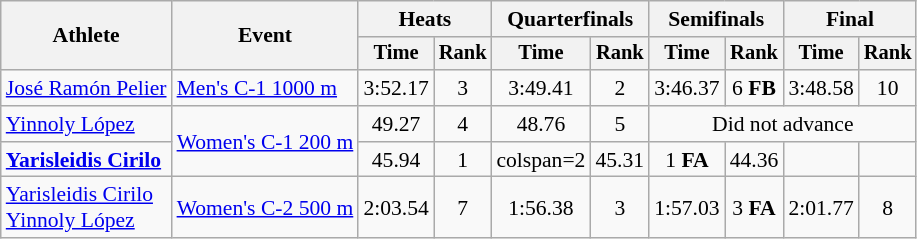<table class=wikitable style="font-size:90%">
<tr>
<th rowspan="2">Athlete</th>
<th rowspan="2">Event</th>
<th colspan=2>Heats</th>
<th colspan=2>Quarterfinals</th>
<th colspan=2>Semifinals</th>
<th colspan=2>Final</th>
</tr>
<tr style="font-size:95%">
<th>Time</th>
<th>Rank</th>
<th>Time</th>
<th>Rank</th>
<th>Time</th>
<th>Rank</th>
<th>Time</th>
<th>Rank</th>
</tr>
<tr align=center>
<td align=left><a href='#'>José Ramón Pelier</a></td>
<td align=left><a href='#'>Men's C-1 1000 m</a></td>
<td>3:52.17</td>
<td>3</td>
<td>3:49.41</td>
<td>2</td>
<td>3:46.37</td>
<td>6 <strong>FB</strong></td>
<td>3:48.58</td>
<td>10</td>
</tr>
<tr align=center>
<td align=left><a href='#'>Yinnoly López</a></td>
<td align=left rowspan=2><a href='#'>Women's C-1 200 m</a></td>
<td>49.27</td>
<td>4</td>
<td>48.76</td>
<td>5</td>
<td colspan="4">Did not advance</td>
</tr>
<tr align=center>
<td align=left><strong><a href='#'>Yarisleidis Cirilo</a></strong></td>
<td>45.94</td>
<td>1</td>
<td>colspan=2 </td>
<td>45.31</td>
<td>1 <strong>FA</strong></td>
<td>44.36</td>
<td></td>
</tr>
<tr align=center>
<td align=left><a href='#'>Yarisleidis Cirilo</a><br><a href='#'>Yinnoly López</a></td>
<td align=left><a href='#'>Women's C-2 500 m</a></td>
<td>2:03.54</td>
<td>7</td>
<td>1:56.38</td>
<td>3</td>
<td>1:57.03</td>
<td>3 <strong>FA</strong></td>
<td>2:01.77</td>
<td>8</td>
</tr>
</table>
